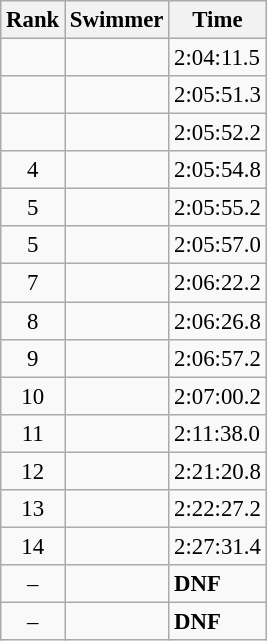<table class="wikitable" style="font-size:95%" style="width:35em;">
<tr>
<th>Rank</th>
<th>Swimmer</th>
<th>Time</th>
</tr>
<tr>
<td align=center></td>
<td></td>
<td>2:04:11.5</td>
</tr>
<tr>
<td align=center></td>
<td></td>
<td>2:05:51.3</td>
</tr>
<tr>
<td align=center></td>
<td></td>
<td>2:05:52.2</td>
</tr>
<tr>
<td align=center>4</td>
<td></td>
<td>2:05:54.8</td>
</tr>
<tr>
<td align=center>5</td>
<td></td>
<td>2:05:55.2</td>
</tr>
<tr>
<td align=center>5</td>
<td></td>
<td>2:05:57.0</td>
</tr>
<tr>
<td align=center>7</td>
<td></td>
<td>2:06:22.2</td>
</tr>
<tr>
<td align=center>8</td>
<td></td>
<td>2:06:26.8</td>
</tr>
<tr>
<td align=center>9</td>
<td></td>
<td>2:06:57.2</td>
</tr>
<tr>
<td align=center>10</td>
<td></td>
<td>2:07:00.2</td>
</tr>
<tr>
<td align=center>11</td>
<td></td>
<td>2:11:38.0</td>
</tr>
<tr>
<td align=center>12</td>
<td></td>
<td>2:21:20.8</td>
</tr>
<tr>
<td align=center>13</td>
<td></td>
<td>2:22:27.2</td>
</tr>
<tr>
<td align=center>14</td>
<td></td>
<td>2:27:31.4</td>
</tr>
<tr>
<td align=center>–</td>
<td></td>
<td><strong>DNF</strong></td>
</tr>
<tr>
<td align=center>–</td>
<td></td>
<td><strong>DNF</strong></td>
</tr>
</table>
